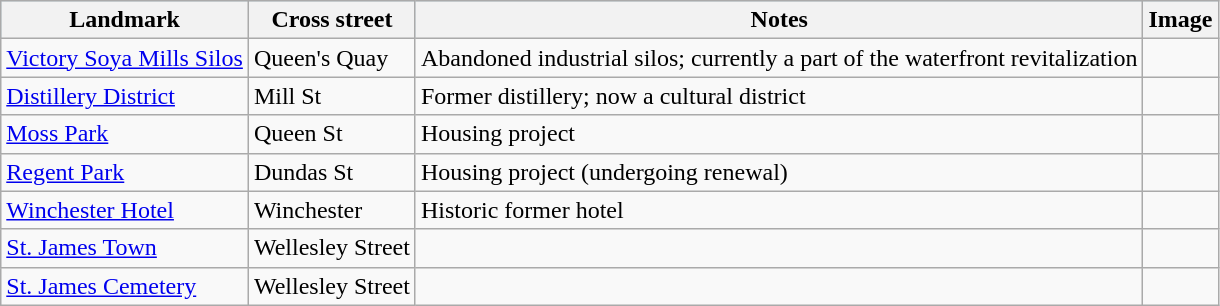<table class="wikitable sortable">
<tr style="background:lightblue;">
<th>Landmark</th>
<th>Cross street</th>
<th>Notes</th>
<th>Image</th>
</tr>
<tr>
<td><a href='#'>Victory Soya Mills Silos</a></td>
<td>Queen's Quay</td>
<td>Abandoned industrial silos; currently a part of the waterfront revitalization</td>
<td></td>
</tr>
<tr>
<td><a href='#'>Distillery District</a></td>
<td>Mill St</td>
<td>Former distillery; now a cultural district</td>
<td></td>
</tr>
<tr>
<td><a href='#'>Moss Park</a></td>
<td>Queen St</td>
<td>Housing project</td>
<td></td>
</tr>
<tr>
<td><a href='#'>Regent Park</a></td>
<td>Dundas St</td>
<td>Housing project (undergoing renewal)</td>
<td></td>
</tr>
<tr>
<td><a href='#'>Winchester Hotel</a></td>
<td>Winchester</td>
<td>Historic former hotel</td>
<td></td>
</tr>
<tr>
<td><a href='#'>St. James Town</a></td>
<td>Wellesley Street</td>
<td></td>
<td></td>
</tr>
<tr>
<td><a href='#'>St. James Cemetery</a></td>
<td>Wellesley Street</td>
<td></td>
<td></td>
</tr>
</table>
